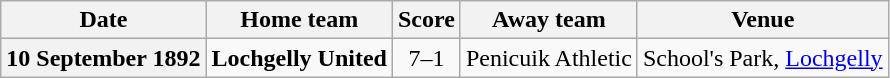<table class="wikitable football-result-list" style="max-width: 80em; text-align: center">
<tr>
<th scope="col">Date</th>
<th scope="col">Home team</th>
<th scope="col">Score</th>
<th scope="col">Away team</th>
<th scope="col">Venue</th>
</tr>
<tr>
<th scope="row">10 September 1892</th>
<td align=right><strong>Lochgelly United</strong></td>
<td>7–1</td>
<td align=left>Penicuik Athletic</td>
<td align=left>School's Park, <a href='#'>Lochgelly</a></td>
</tr>
</table>
